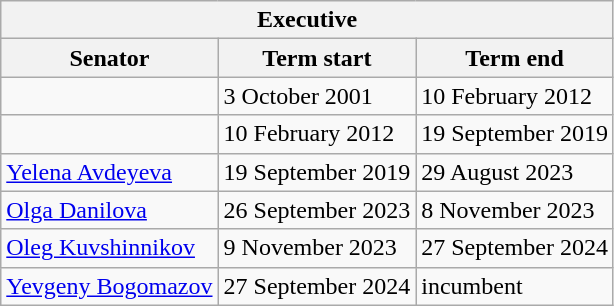<table class="wikitable sortable">
<tr>
<th colspan=3>Executive</th>
</tr>
<tr>
<th>Senator</th>
<th>Term start</th>
<th>Term end</th>
</tr>
<tr>
<td></td>
<td>3 October 2001</td>
<td>10 February 2012</td>
</tr>
<tr>
<td></td>
<td>10 February 2012</td>
<td>19 September 2019</td>
</tr>
<tr>
<td><a href='#'>Yelena Avdeyeva</a></td>
<td>19 September 2019</td>
<td>29 August 2023</td>
</tr>
<tr>
<td><a href='#'>Olga Danilova</a></td>
<td>26 September 2023</td>
<td>8 November 2023</td>
</tr>
<tr>
<td><a href='#'>Oleg Kuvshinnikov</a></td>
<td>9 November 2023</td>
<td>27 September 2024</td>
</tr>
<tr>
<td><a href='#'>Yevgeny Bogomazov</a></td>
<td>27 September 2024</td>
<td>incumbent</td>
</tr>
</table>
